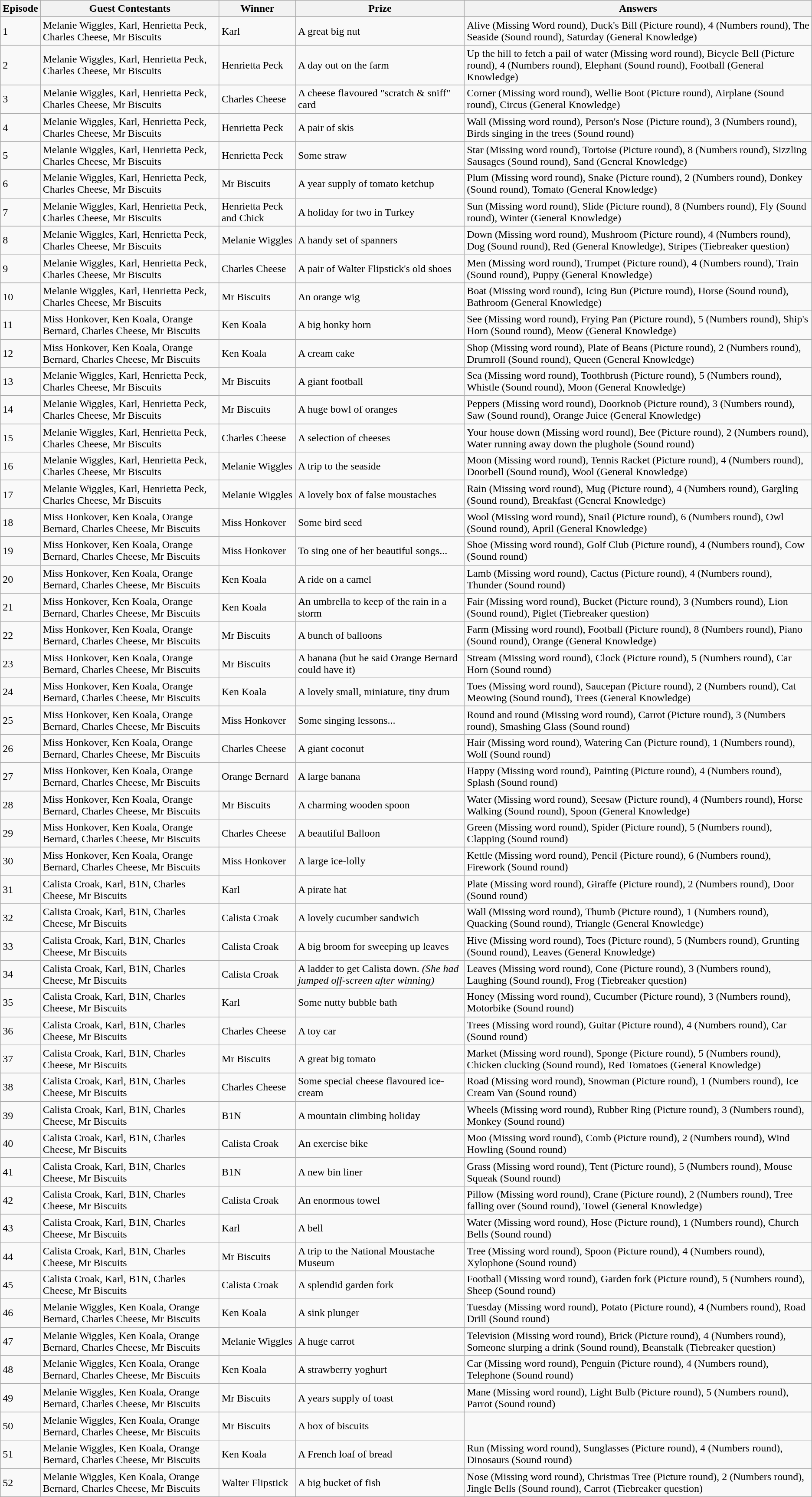<table class="wikitable">
<tr>
<th>Episode</th>
<th>Guest Contestants</th>
<th>Winner</th>
<th>Prize</th>
<th>Answers</th>
</tr>
<tr>
<td>1</td>
<td>Melanie Wiggles, Karl, Henrietta Peck, Charles Cheese, Mr Biscuits</td>
<td>Karl</td>
<td>A great big nut</td>
<td>Alive (Missing Word round), Duck's Bill (Picture round), 4 (Numbers round), The Seaside (Sound round), Saturday (General Knowledge)</td>
</tr>
<tr>
<td>2</td>
<td>Melanie Wiggles, Karl, Henrietta Peck, Charles Cheese, Mr Biscuits</td>
<td>Henrietta Peck</td>
<td>A day out on the farm</td>
<td>Up the hill to fetch a pail of water (Missing word round), Bicycle Bell (Picture round), 4 (Numbers round), Elephant (Sound round), Football (General Knowledge)</td>
</tr>
<tr>
<td>3</td>
<td>Melanie Wiggles, Karl, Henrietta Peck, Charles Cheese, Mr Biscuits</td>
<td>Charles Cheese</td>
<td>A cheese flavoured "scratch & sniff" card</td>
<td>Corner (Missing word round), Wellie Boot (Picture round), Airplane (Sound round), Circus (General Knowledge)</td>
</tr>
<tr>
<td>4</td>
<td>Melanie Wiggles, Karl, Henrietta Peck, Charles Cheese, Mr Biscuits</td>
<td>Henrietta Peck</td>
<td>A pair of skis</td>
<td>Wall (Missing word round), Person's Nose (Picture round), 3 (Numbers round), Birds singing in the trees (Sound round)</td>
</tr>
<tr>
<td>5</td>
<td>Melanie Wiggles, Karl, Henrietta Peck, Charles Cheese, Mr Biscuits</td>
<td>Henrietta Peck</td>
<td>Some straw</td>
<td>Star (Missing word round), Tortoise (Picture round), 8 (Numbers round), Sizzling Sausages (Sound round), Sand (General Knowledge)</td>
</tr>
<tr>
<td>6</td>
<td>Melanie Wiggles, Karl, Henrietta Peck, Charles Cheese, Mr Biscuits</td>
<td>Mr Biscuits</td>
<td>A year supply of tomato ketchup</td>
<td>Plum (Missing word round), Snake (Picture round), 2 (Numbers round), Donkey (Sound round), Tomato (General Knowledge)</td>
</tr>
<tr>
<td>7</td>
<td>Melanie Wiggles, Karl, Henrietta Peck, Charles Cheese, Mr Biscuits</td>
<td>Henrietta Peck and Chick</td>
<td>A holiday for two in Turkey</td>
<td>Sun (Missing word round), Slide (Picture round), 8 (Numbers round), Fly (Sound round), Winter (General Knowledge)</td>
</tr>
<tr>
<td>8</td>
<td>Melanie Wiggles, Karl, Henrietta Peck, Charles Cheese, Mr Biscuits</td>
<td>Melanie Wiggles</td>
<td>A handy set of spanners</td>
<td>Down (Missing word round), Mushroom (Picture round), 4 (Numbers round), Dog (Sound round), Red (General Knowledge), Stripes (Tiebreaker question)</td>
</tr>
<tr>
<td>9</td>
<td>Melanie Wiggles, Karl, Henrietta Peck, Charles Cheese, Mr Biscuits</td>
<td>Charles Cheese</td>
<td>A pair of Walter Flipstick's old shoes</td>
<td>Men (Missing word round), Trumpet (Picture round), 4 (Numbers round), Train (Sound round), Puppy (General Knowledge)</td>
</tr>
<tr>
<td>10</td>
<td>Melanie Wiggles, Karl, Henrietta Peck, Charles Cheese, Mr Biscuits</td>
<td>Mr Biscuits</td>
<td>An orange wig</td>
<td>Boat (Missing word round), Icing Bun (Picture round), Horse (Sound round), Bathroom (General Knowledge)</td>
</tr>
<tr>
<td>11</td>
<td>Miss Honkover, Ken Koala, Orange Bernard, Charles Cheese, Mr Biscuits</td>
<td>Ken Koala</td>
<td>A big honky horn</td>
<td>See (Missing word round), Frying Pan (Picture round), 5 (Numbers round), Ship's Horn (Sound round), Meow (General Knowledge)</td>
</tr>
<tr>
<td>12</td>
<td>Miss Honkover, Ken Koala, Orange Bernard, Charles Cheese, Mr Biscuits</td>
<td>Ken Koala</td>
<td>A cream cake</td>
<td>Shop (Missing word round), Plate of Beans (Picture round), 2 (Numbers round), Drumroll (Sound round), Queen (General Knowledge)</td>
</tr>
<tr>
<td>13</td>
<td>Melanie Wiggles, Karl, Henrietta Peck, Charles Cheese, Mr Biscuits</td>
<td>Mr Biscuits</td>
<td>A giant football</td>
<td>Sea (Missing word round), Toothbrush (Picture round), 5 (Numbers round), Whistle (Sound round), Moon (General Knowledge)</td>
</tr>
<tr>
<td>14</td>
<td>Melanie Wiggles, Karl, Henrietta Peck, Charles Cheese, Mr Biscuits</td>
<td>Mr Biscuits</td>
<td>A huge bowl of oranges</td>
<td>Peppers (Missing word round), Doorknob (Picture round), 3 (Numbers round), Saw (Sound round), Orange Juice (General Knowledge)</td>
</tr>
<tr>
<td>15</td>
<td>Melanie Wiggles, Karl, Henrietta Peck, Charles Cheese, Mr Biscuits</td>
<td>Charles Cheese</td>
<td>A selection of cheeses</td>
<td>Your house down (Missing word round), Bee (Picture round), 2 (Numbers round), Water running away down the plughole (Sound round)</td>
</tr>
<tr>
<td>16</td>
<td>Melanie Wiggles, Karl, Henrietta Peck, Charles Cheese, Mr Biscuits</td>
<td>Melanie Wiggles</td>
<td>A trip to the seaside</td>
<td>Moon (Missing word round), Tennis Racket (Picture round), 4 (Numbers round), Doorbell (Sound round), Wool (General Knowledge)</td>
</tr>
<tr>
<td>17</td>
<td>Melanie Wiggles, Karl, Henrietta Peck, Charles Cheese, Mr Biscuits</td>
<td>Melanie Wiggles</td>
<td>A lovely box of false moustaches</td>
<td>Rain (Missing word round), Mug (Picture round), 4 (Numbers round), Gargling (Sound round), Breakfast (General Knowledge)</td>
</tr>
<tr>
<td>18</td>
<td>Miss Honkover, Ken Koala, Orange Bernard, Charles Cheese, Mr Biscuits</td>
<td>Miss Honkover</td>
<td>Some bird seed</td>
<td>Wool (Missing word round), Snail (Picture round), 6 (Numbers round), Owl (Sound round), April (General Knowledge)</td>
</tr>
<tr>
<td>19</td>
<td>Miss Honkover, Ken Koala, Orange Bernard, Charles Cheese, Mr Biscuits</td>
<td>Miss Honkover</td>
<td>To sing one of her beautiful songs...</td>
<td>Shoe (Missing word round), Golf Club (Picture round), 4 (Numbers round), Cow (Sound round)</td>
</tr>
<tr>
<td>20</td>
<td>Miss Honkover, Ken Koala, Orange Bernard, Charles Cheese, Mr Biscuits</td>
<td>Ken Koala</td>
<td>A ride on a camel</td>
<td>Lamb (Missing word round), Cactus (Picture round), 4 (Numbers round), Thunder (Sound round)</td>
</tr>
<tr>
<td>21</td>
<td>Miss Honkover, Ken Koala, Orange Bernard, Charles Cheese, Mr Biscuits</td>
<td>Ken Koala</td>
<td>An umbrella to keep of the rain in a storm</td>
<td>Fair (Missing word round), Bucket (Picture round), 3 (Numbers round), Lion (Sound round), Piglet (Tiebreaker question)</td>
</tr>
<tr>
<td>22</td>
<td>Miss Honkover, Ken Koala, Orange Bernard, Charles Cheese, Mr Biscuits</td>
<td>Mr Biscuits</td>
<td>A bunch of balloons</td>
<td>Farm (Missing word round), Football (Picture round), 8 (Numbers round), Piano (Sound round), Orange (General Knowledge)</td>
</tr>
<tr>
<td>23</td>
<td>Miss Honkover, Ken Koala, Orange Bernard, Charles Cheese, Mr Biscuits</td>
<td>Mr Biscuits</td>
<td>A banana (but he said Orange Bernard could have it)</td>
<td>Stream (Missing word round), Clock (Picture round), 5 (Numbers round), Car Horn (Sound round)</td>
</tr>
<tr>
<td>24</td>
<td>Miss Honkover, Ken Koala, Orange Bernard, Charles Cheese, Mr Biscuits</td>
<td>Ken Koala</td>
<td>A lovely small, miniature, tiny drum</td>
<td>Toes (Missing word round), Saucepan (Picture round), 2 (Numbers round), Cat Meowing (Sound round), Trees (General Knowledge)</td>
</tr>
<tr>
<td>25</td>
<td>Miss Honkover, Ken Koala, Orange Bernard, Charles Cheese, Mr Biscuits</td>
<td>Miss Honkover</td>
<td>Some singing lessons...</td>
<td>Round and round (Missing word round), Carrot (Picture round), 3 (Numbers round), Smashing Glass (Sound round)</td>
</tr>
<tr>
<td>26</td>
<td>Miss Honkover, Ken Koala, Orange Bernard, Charles Cheese, Mr Biscuits</td>
<td>Charles Cheese</td>
<td>A giant coconut</td>
<td>Hair (Missing word round), Watering Can (Picture round), 1 (Numbers round), Wolf (Sound round)</td>
</tr>
<tr>
<td>27</td>
<td>Miss Honkover, Ken Koala, Orange Bernard, Charles Cheese, Mr Biscuits</td>
<td>Orange Bernard</td>
<td>A large banana</td>
<td>Happy (Missing word round), Painting (Picture round), 4 (Numbers round), Splash (Sound round)</td>
</tr>
<tr>
<td>28</td>
<td>Miss Honkover, Ken Koala, Orange Bernard, Charles Cheese, Mr Biscuits</td>
<td>Mr Biscuits</td>
<td>A charming wooden spoon</td>
<td>Water (Missing word round), Seesaw (Picture round), 4 (Numbers round), Horse Walking (Sound round), Spoon (General Knowledge)</td>
</tr>
<tr>
<td>29</td>
<td>Miss Honkover, Ken Koala, Orange Bernard, Charles Cheese, Mr Biscuits</td>
<td>Charles Cheese</td>
<td>A beautiful Balloon</td>
<td>Green (Missing word round), Spider (Picture round), 5 (Numbers round), Clapping (Sound round)</td>
</tr>
<tr>
<td>30</td>
<td>Miss Honkover, Ken Koala, Orange Bernard, Charles Cheese, Mr Biscuits</td>
<td>Miss Honkover</td>
<td>A large ice-lolly</td>
<td>Kettle (Missing word round), Pencil (Picture round), 6 (Numbers round), Firework (Sound round)</td>
</tr>
<tr>
<td>31</td>
<td>Calista Croak, Karl, B1N, Charles Cheese, Mr Biscuits</td>
<td>Karl</td>
<td>A pirate hat</td>
<td>Plate (Missing word round), Giraffe (Picture round), 2 (Numbers round), Door (Sound round)</td>
</tr>
<tr>
<td>32</td>
<td>Calista Croak, Karl, B1N, Charles Cheese, Mr Biscuits</td>
<td>Calista Croak</td>
<td>A lovely cucumber sandwich</td>
<td>Wall (Missing word round), Thumb (Picture round), 1 (Numbers round), Quacking (Sound round), Triangle (General Knowledge)</td>
</tr>
<tr>
<td>33</td>
<td>Calista Croak, Karl, B1N, Charles Cheese, Mr Biscuits</td>
<td>Calista Croak</td>
<td>A big broom for sweeping up leaves</td>
<td>Hive (Missing word round), Toes (Picture round), 5 (Numbers round), Grunting (Sound round), Leaves (General Knowledge)</td>
</tr>
<tr>
<td>34</td>
<td>Calista Croak, Karl, B1N, Charles Cheese, Mr Biscuits</td>
<td>Calista Croak</td>
<td>A ladder to get Calista down. <em>(She had jumped off-screen after winning)</em></td>
<td>Leaves (Missing word round), Cone (Picture round), 3 (Numbers round), Laughing (Sound round), Frog (Tiebreaker question)</td>
</tr>
<tr>
<td>35</td>
<td>Calista Croak, Karl, B1N, Charles Cheese, Mr Biscuits</td>
<td>Karl</td>
<td>Some nutty bubble bath</td>
<td>Honey (Missing word round), Cucumber (Picture round), 3 (Numbers round), Motorbike (Sound round)</td>
</tr>
<tr>
<td>36</td>
<td>Calista Croak, Karl, B1N, Charles Cheese, Mr Biscuits</td>
<td>Charles Cheese</td>
<td>A toy car</td>
<td>Trees (Missing word round), Guitar (Picture round), 4 (Numbers round), Car (Sound round)</td>
</tr>
<tr>
<td>37</td>
<td>Calista Croak, Karl, B1N, Charles Cheese, Mr Biscuits</td>
<td>Mr Biscuits</td>
<td>A great big tomato</td>
<td>Market (Missing word round), Sponge (Picture round), 5 (Numbers round), Chicken clucking (Sound round), Red Tomatoes (General Knowledge)</td>
</tr>
<tr>
<td>38</td>
<td>Calista Croak, Karl, B1N, Charles Cheese, Mr Biscuits</td>
<td>Charles Cheese</td>
<td>Some special cheese flavoured ice-cream</td>
<td>Road (Missing word round), Snowman (Picture round), 1 (Numbers round), Ice Cream Van (Sound round)</td>
</tr>
<tr>
<td>39</td>
<td>Calista Croak, Karl, B1N, Charles Cheese, Mr Biscuits</td>
<td>B1N</td>
<td>A mountain climbing holiday</td>
<td>Wheels (Missing word round), Rubber Ring (Picture round), 3 (Numbers round), Monkey (Sound round)</td>
</tr>
<tr>
<td>40</td>
<td>Calista Croak, Karl, B1N, Charles Cheese, Mr Biscuits</td>
<td>Calista Croak</td>
<td>An exercise bike</td>
<td>Moo (Missing word round), Comb (Picture round), 2 (Numbers round), Wind Howling (Sound round)</td>
</tr>
<tr>
<td>41</td>
<td>Calista Croak, Karl, B1N, Charles Cheese, Mr Biscuits</td>
<td>B1N</td>
<td>A new bin liner</td>
<td>Grass (Missing word round), Tent (Picture round), 5 (Numbers round), Mouse Squeak (Sound round)</td>
</tr>
<tr>
<td>42</td>
<td>Calista Croak, Karl, B1N, Charles Cheese, Mr Biscuits</td>
<td>Calista Croak</td>
<td>An enormous towel</td>
<td>Pillow (Missing word round), Crane (Picture round), 2 (Numbers round), Tree falling over (Sound round), Towel (General Knowledge)</td>
</tr>
<tr>
<td>43</td>
<td>Calista Croak, Karl, B1N, Charles Cheese, Mr Biscuits</td>
<td>Karl</td>
<td>A bell</td>
<td>Water (Missing word round), Hose (Picture round), 1 (Numbers round), Church Bells (Sound round)</td>
</tr>
<tr>
<td>44</td>
<td>Calista Croak, Karl, B1N, Charles Cheese, Mr Biscuits</td>
<td>Mr Biscuits</td>
<td>A trip to the National Moustache Museum</td>
<td>Tree (Missing word round), Spoon (Picture round), 4 (Numbers round), Xylophone (Sound round)</td>
</tr>
<tr>
<td>45</td>
<td>Calista Croak, Karl, B1N, Charles Cheese, Mr Biscuits</td>
<td>Calista Croak</td>
<td>A splendid garden fork</td>
<td>Football (Missing word round), Garden fork (Picture round), 5 (Numbers round), Sheep (Sound round)</td>
</tr>
<tr>
<td>46</td>
<td>Melanie Wiggles, Ken Koala, Orange Bernard, Charles Cheese, Mr Biscuits</td>
<td>Ken Koala</td>
<td>A sink plunger</td>
<td>Tuesday (Missing word round), Potato (Picture round), 4 (Numbers round), Road Drill (Sound round)</td>
</tr>
<tr>
<td>47</td>
<td>Melanie Wiggles, Ken Koala, Orange Bernard, Charles Cheese, Mr Biscuits</td>
<td>Melanie Wiggles</td>
<td>A huge carrot</td>
<td>Television (Missing word round), Brick (Picture round), 4 (Numbers round), Someone slurping a drink (Sound round), Beanstalk (Tiebreaker question)</td>
</tr>
<tr>
<td>48</td>
<td>Melanie Wiggles, Ken Koala, Orange Bernard, Charles Cheese, Mr Biscuits</td>
<td>Ken Koala</td>
<td>A strawberry yoghurt</td>
<td>Car (Missing word round), Penguin (Picture round), 4 (Numbers round), Telephone (Sound round)</td>
</tr>
<tr>
<td>49</td>
<td>Melanie Wiggles, Ken Koala, Orange Bernard, Charles Cheese, Mr Biscuits</td>
<td>Mr Biscuits</td>
<td>A years supply of toast</td>
<td>Mane (Missing word round), Light Bulb (Picture round), 5 (Numbers round), Parrot (Sound round)</td>
</tr>
<tr>
<td>50</td>
<td>Melanie Wiggles, Ken Koala, Orange Bernard, Charles Cheese, Mr Biscuits</td>
<td>Mr Biscuits</td>
<td>A box of biscuits</td>
</tr>
<tr>
<td>51</td>
<td>Melanie Wiggles, Ken Koala, Orange Bernard, Charles Cheese, Mr Biscuits</td>
<td>Ken Koala</td>
<td>A French loaf of bread</td>
<td>Run (Missing word round), Sunglasses (Picture round), 4 (Numbers round), Dinosaurs (Sound round)</td>
</tr>
<tr>
<td>52</td>
<td>Melanie Wiggles, Ken Koala, Orange Bernard, Charles Cheese, Mr Biscuits</td>
<td>Walter Flipstick</td>
<td>A big bucket of fish</td>
<td>Nose (Missing word round), Christmas Tree (Picture round), 2 (Numbers round), Jingle Bells (Sound round), Carrot (Tiebreaker question)</td>
</tr>
</table>
